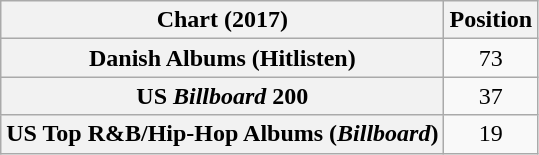<table class="wikitable sortable plainrowheaders" style="text-align:center">
<tr>
<th scope="col">Chart (2017)</th>
<th scope="col">Position</th>
</tr>
<tr>
<th scope="row">Danish Albums (Hitlisten)</th>
<td>73</td>
</tr>
<tr>
<th scope="row">US <em>Billboard</em> 200</th>
<td>37</td>
</tr>
<tr>
<th scope="row">US Top R&B/Hip-Hop Albums (<em>Billboard</em>)</th>
<td>19</td>
</tr>
</table>
